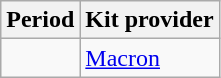<table class="wikitable" style="text-align: left">
<tr>
<th>Period</th>
<th>Kit provider</th>
</tr>
<tr>
<td></td>
<td><a href='#'>Macron</a></td>
</tr>
</table>
